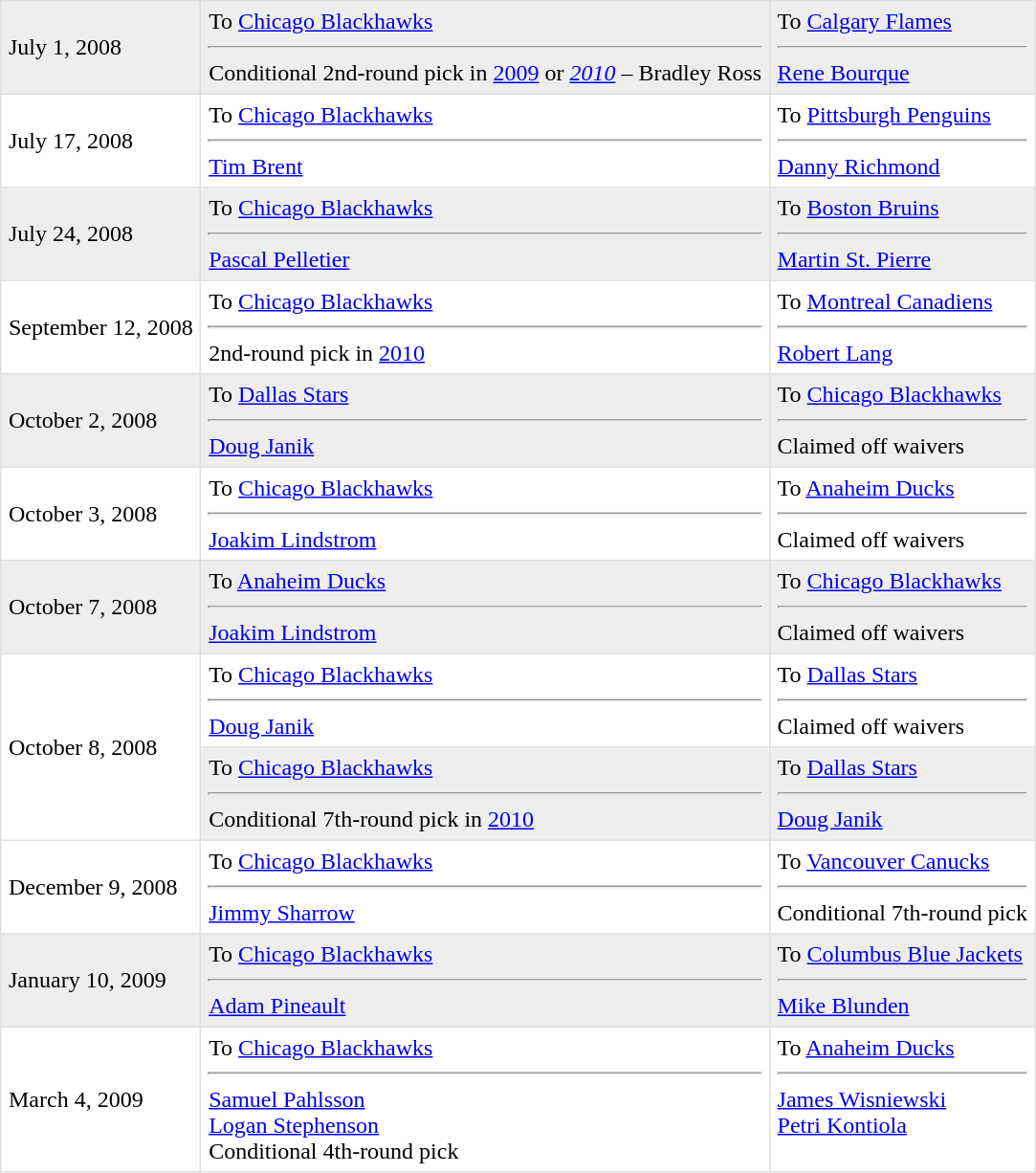<table border=1 style="border-collapse:collapse" bordercolor="#DFDFDF"  cellpadding="5">
<tr bgcolor="#eeeeee">
<td>July 1, 2008<br></td>
<td valign="top">To <a href='#'>Chicago Blackhawks</a> <hr> Conditional 2nd-round pick in <a href='#'>2009</a> or <em><a href='#'>2010</a></em> – Bradley Ross</td>
<td valign="top">To <a href='#'>Calgary Flames</a> <hr> <a href='#'>Rene Bourque</a></td>
</tr>
<tr bgcolor="#ffffff">
<td>July 17, 2008<br></td>
<td valign="top">To <a href='#'>Chicago Blackhawks</a> <hr> <a href='#'>Tim Brent</a></td>
<td valign="top">To <a href='#'>Pittsburgh Penguins</a> <hr> <a href='#'>Danny Richmond</a></td>
</tr>
<tr bgcolor="#eeeeee">
<td>July 24, 2008<br></td>
<td valign="top">To <a href='#'>Chicago Blackhawks</a> <hr> <a href='#'>Pascal Pelletier</a></td>
<td valign="top">To <a href='#'>Boston Bruins</a> <hr> <a href='#'>Martin St. Pierre</a></td>
</tr>
<tr bgcolor="#ffffff">
<td>September 12, 2008<br></td>
<td valign="top">To <a href='#'>Chicago Blackhawks</a> <hr> 2nd-round pick in <a href='#'>2010</a></td>
<td valign="top">To <a href='#'>Montreal Canadiens</a> <hr> <a href='#'>Robert Lang</a></td>
</tr>
<tr bgcolor="#eeeeee">
<td>October 2, 2008<br></td>
<td valign="top">To <a href='#'>Dallas Stars</a> <hr> <a href='#'>Doug Janik</a></td>
<td valign="top">To <a href='#'>Chicago Blackhawks</a> <hr> Claimed off waivers</td>
</tr>
<tr bgcolor="#ffffff">
<td>October 3, 2008<br></td>
<td valign="top">To <a href='#'>Chicago Blackhawks</a> <hr> <a href='#'>Joakim Lindstrom</a></td>
<td valign="top">To <a href='#'>Anaheim Ducks</a> <hr> Claimed off waivers</td>
</tr>
<tr bgcolor="#eeeeee">
<td>October 7, 2008<br></td>
<td valign="top">To <a href='#'>Anaheim Ducks</a> <hr> <a href='#'>Joakim Lindstrom</a></td>
<td valign="top">To <a href='#'>Chicago Blackhawks</a> <hr> Claimed off waivers</td>
</tr>
<tr bgcolor="#ffffff">
<td rowspan="2">October 8, 2008<br></td>
<td valign="top">To <a href='#'>Chicago Blackhawks</a> <hr> <a href='#'>Doug Janik</a></td>
<td valign="top">To <a href='#'>Dallas Stars</a> <hr> Claimed off waivers</td>
</tr>
<tr bgcolor="#eeeeee">
<td valign="top">To <a href='#'>Chicago Blackhawks</a> <hr> Conditional 7th-round pick in <a href='#'>2010</a></td>
<td valign="top">To <a href='#'>Dallas Stars</a> <hr> <a href='#'>Doug Janik</a></td>
</tr>
<tr bgcolor="#ffffff">
<td>December 9, 2008<br></td>
<td valign="top">To <a href='#'>Chicago Blackhawks</a> <hr> <a href='#'>Jimmy Sharrow</a></td>
<td valign="top">To <a href='#'>Vancouver Canucks</a> <hr> Conditional 7th-round pick</td>
</tr>
<tr bgcolor="#eeeeee">
<td>January 10, 2009<br></td>
<td valign="top">To <a href='#'>Chicago Blackhawks</a> <hr> <a href='#'>Adam Pineault</a></td>
<td valign="top">To <a href='#'>Columbus Blue Jackets</a> <hr> <a href='#'>Mike Blunden</a></td>
</tr>
<tr bgcolor="#ffffff">
<td>March 4, 2009<br></td>
<td valign="top">To <a href='#'>Chicago Blackhawks</a> <hr> <a href='#'>Samuel Pahlsson</a> <br> <a href='#'>Logan Stephenson</a> <br> Conditional 4th-round pick</td>
<td valign="top">To <a href='#'>Anaheim Ducks</a> <hr> <a href='#'>James Wisniewski</a> <br> <a href='#'>Petri Kontiola</a></td>
</tr>
</table>
